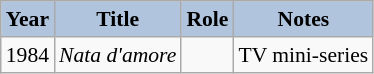<table class="wikitable" style="font-size:90%">
<tr style="text-align:center;">
<th style="background:#B0C4DE;">Year</th>
<th style="background:#B0C4DE;">Title</th>
<th style="background:#B0C4DE;">Role</th>
<th style="background:#B0C4DE;">Notes</th>
</tr>
<tr>
<td rowspan="1">1984</td>
<td><em>Nata d'amore</em></td>
<td></td>
<td>TV mini-series</td>
</tr>
</table>
